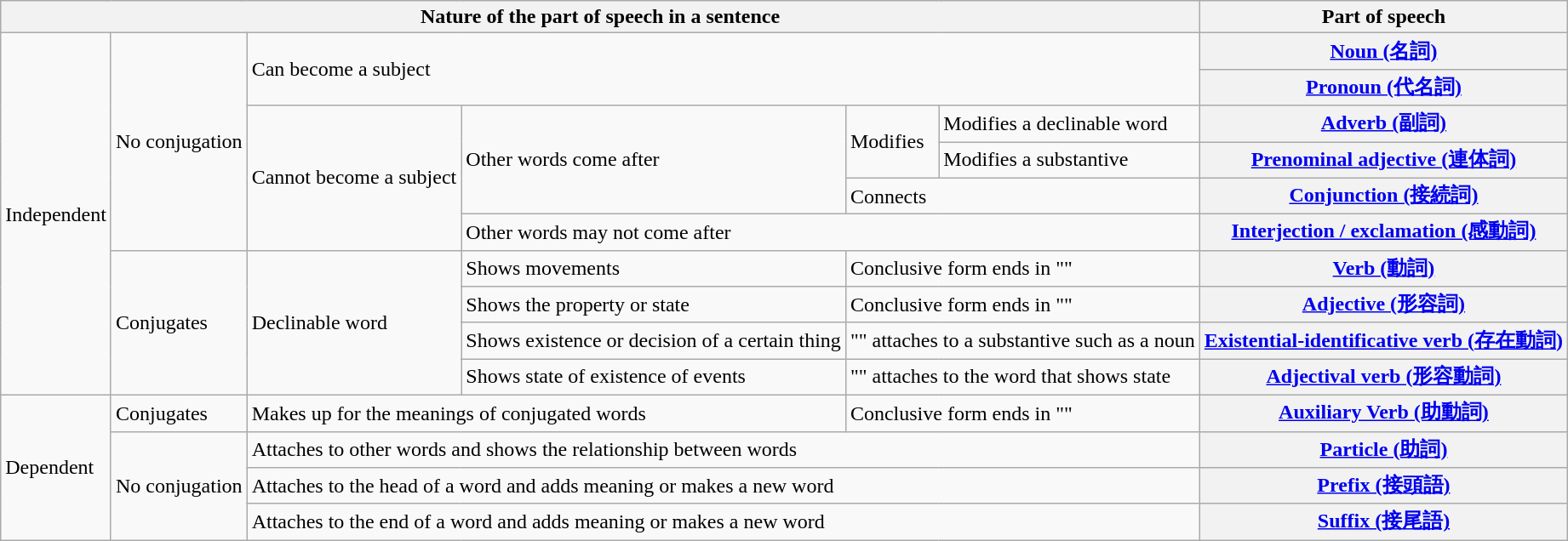<table class="wikitable">
<tr>
<th colspan=7>Nature of the part of speech in a sentence</th>
<th>Part of speech</th>
</tr>
<tr>
<td rowspan=10>Independent</td>
<td rowspan=6>No conjugation</td>
<td rowspan=2 colspan=5>Can become a subject</td>
<th><a href='#'>Noun (名詞)</a></th>
</tr>
<tr>
<th><a href='#'>Pronoun (代名詞)</a></th>
</tr>
<tr>
<td colspan=2 rowspan=4>Cannot become a subject</td>
<td rowspan=3>Other words come after</td>
<td rowspan=2>Modifies</td>
<td>Modifies a declinable word</td>
<th><a href='#'>Adverb (副詞)</a></th>
</tr>
<tr>
<td>Modifies a substantive</td>
<th><a href='#'>Prenominal adjective (連体詞)</a></th>
</tr>
<tr>
<td colspan=2>Connects</td>
<th><a href='#'>Conjunction (接続詞)</a></th>
</tr>
<tr>
<td colspan=3>Other words may not come after</td>
<th><a href='#'>Interjection / exclamation (感動詞)</a></th>
</tr>
<tr>
<td rowspan=4>Conjugates</td>
<td rowspan=4>Declinable word</td>
<td colspan=2>Shows movements</td>
<td colspan=2>Conclusive form ends in ""</td>
<th><a href='#'>Verb (動詞)</a></th>
</tr>
<tr>
<td colspan=2>Shows the property or state</td>
<td colspan=2>Conclusive form ends in ""</td>
<th><a href='#'>Adjective (形容詞)</a></th>
</tr>
<tr>
<td colspan=2>Shows existence or decision of a certain thing</td>
<td colspan=2>"" attaches to a substantive such as a noun</td>
<th><a href='#'>Existential-identificative verb (存在動詞)</a></th>
</tr>
<tr>
<td colspan=2>Shows state of existence of events</td>
<td colspan=2>"" attaches to the word that shows state</td>
<th><a href='#'>Adjectival verb (形容動詞)</a></th>
</tr>
<tr>
<td rowspan=4>Dependent</td>
<td>Conjugates</td>
<td colspan=3>Makes up for the meanings of conjugated words</td>
<td colspan=2>Conclusive form ends in ""</td>
<th><a href='#'>Auxiliary Verb (助動詞)</a></th>
</tr>
<tr>
<td rowspan=3>No conjugation</td>
<td colspan=5>Attaches to other words and shows the relationship between words</td>
<th><a href='#'>Particle (助詞)</a></th>
</tr>
<tr>
<td colspan=5>Attaches to the head of a word and adds meaning or makes a new word</td>
<th><a href='#'>Prefix (接頭語)</a></th>
</tr>
<tr>
<td colspan=5>Attaches to the end of a word and adds meaning or makes a new word</td>
<th><a href='#'>Suffix (接尾語)</a></th>
</tr>
</table>
